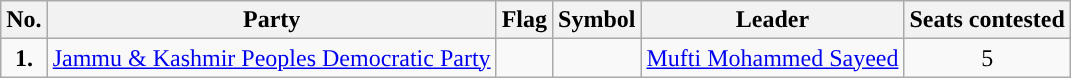<table class="wikitable">
<tr>
<th>No.</th>
<th>Party</th>
<th>Flag</th>
<th>Symbol</th>
<th>Leader</th>
<th>Seats contested</th>
</tr>
<tr>
<td ! style="text-align:center; background:"><strong>1.</strong></td>
<td style="text-align:center"><a href='#'>Jammu & Kashmir Peoples Democratic Party</a></td>
<td></td>
<td></td>
<td style="text-align:center"><a href='#'>Mufti Mohammed Sayeed</a></td>
<td style="text-align:center">5</td>
</tr>
</table>
